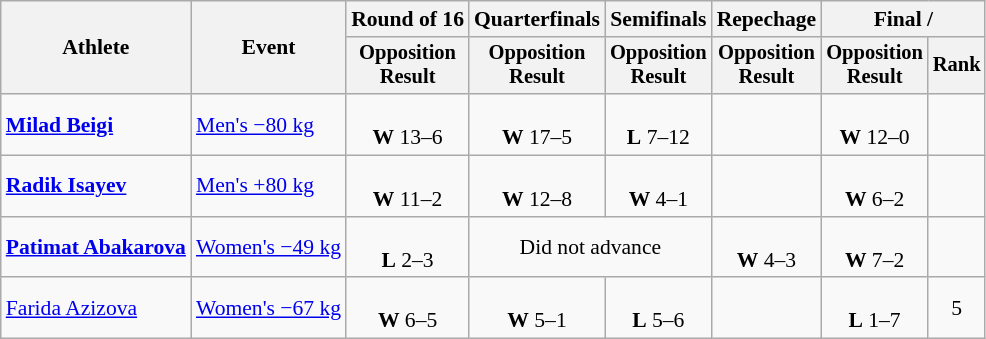<table class="wikitable" style="font-size:90%">
<tr>
<th rowspan="2">Athlete</th>
<th rowspan="2">Event</th>
<th>Round of 16</th>
<th>Quarterfinals</th>
<th>Semifinals</th>
<th>Repechage</th>
<th colspan=2>Final / </th>
</tr>
<tr style="font-size:95%">
<th>Opposition<br>Result</th>
<th>Opposition<br>Result</th>
<th>Opposition<br>Result</th>
<th>Opposition<br>Result</th>
<th>Opposition<br>Result</th>
<th>Rank</th>
</tr>
<tr align=center>
<td align=left><strong><a href='#'>Milad Beigi</a></strong></td>
<td align=left><a href='#'>Men's −80 kg</a></td>
<td><br><strong>W</strong> 13–6</td>
<td><br><strong>W</strong> 17–5 </td>
<td><br><strong>L</strong> 7–12</td>
<td></td>
<td><br><strong>W</strong> 12–0 </td>
<td></td>
</tr>
<tr align=center>
<td align=left><strong><a href='#'>Radik Isayev</a></strong></td>
<td align=left><a href='#'>Men's +80 kg</a></td>
<td><br><strong>W</strong> 11–2</td>
<td><br><strong>W</strong> 12–8</td>
<td><br><strong>W</strong> 4–1</td>
<td></td>
<td><br><strong>W</strong> 6–2</td>
<td></td>
</tr>
<tr align=center>
<td align=left><strong><a href='#'>Patimat Abakarova</a></strong></td>
<td align=left><a href='#'>Women's −49 kg</a></td>
<td><br><strong>L</strong> 2–3</td>
<td colspan=2>Did not advance</td>
<td><br><strong>W</strong> 4–3</td>
<td><br><strong>W</strong> 7–2</td>
<td></td>
</tr>
<tr align=center>
<td align=left><a href='#'>Farida Azizova</a></td>
<td align=left><a href='#'>Women's −67 kg</a></td>
<td><br><strong>W</strong> 6–5</td>
<td><br><strong>W</strong> 5–1</td>
<td><br><strong>L</strong> 5–6</td>
<td></td>
<td><br><strong>L</strong> 1–7</td>
<td>5</td>
</tr>
</table>
